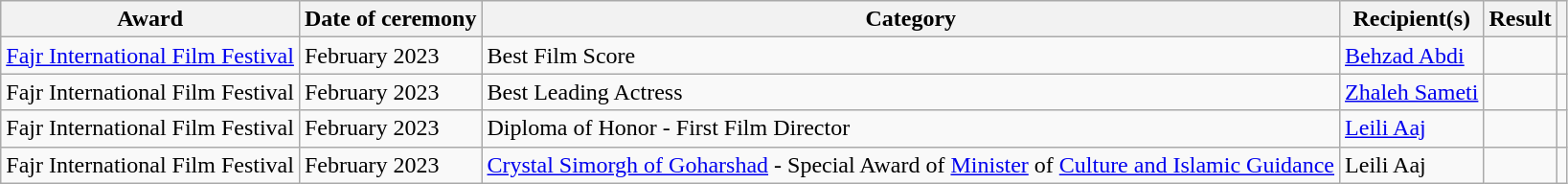<table class="wikitable sortable">
<tr>
<th>Award</th>
<th>Date of ceremony</th>
<th>Category</th>
<th>Recipient(s)</th>
<th>Result</th>
<th></th>
</tr>
<tr>
<td><a href='#'>Fajr International Film Festival</a></td>
<td>February 2023</td>
<td>Best Film Score</td>
<td><a href='#'>Behzad Abdi</a></td>
<td></td>
<td></td>
</tr>
<tr>
<td>Fajr International Film Festival</td>
<td>February 2023</td>
<td>Best Leading Actress</td>
<td><a href='#'>Zhaleh Sameti</a></td>
<td></td>
<td></td>
</tr>
<tr>
<td>Fajr International Film Festival</td>
<td>February 2023</td>
<td>Diploma of Honor - First Film Director</td>
<td><a href='#'>Leili Aaj</a></td>
<td></td>
<td></td>
</tr>
<tr>
<td>Fajr International Film Festival</td>
<td>February 2023</td>
<td><a href='#'>Crystal Simorgh of Goharshad</a> - Special Award of <a href='#'>Minister</a> of <a href='#'>Culture and Islamic Guidance</a></td>
<td>Leili Aaj</td>
<td></td>
<td></td>
</tr>
</table>
